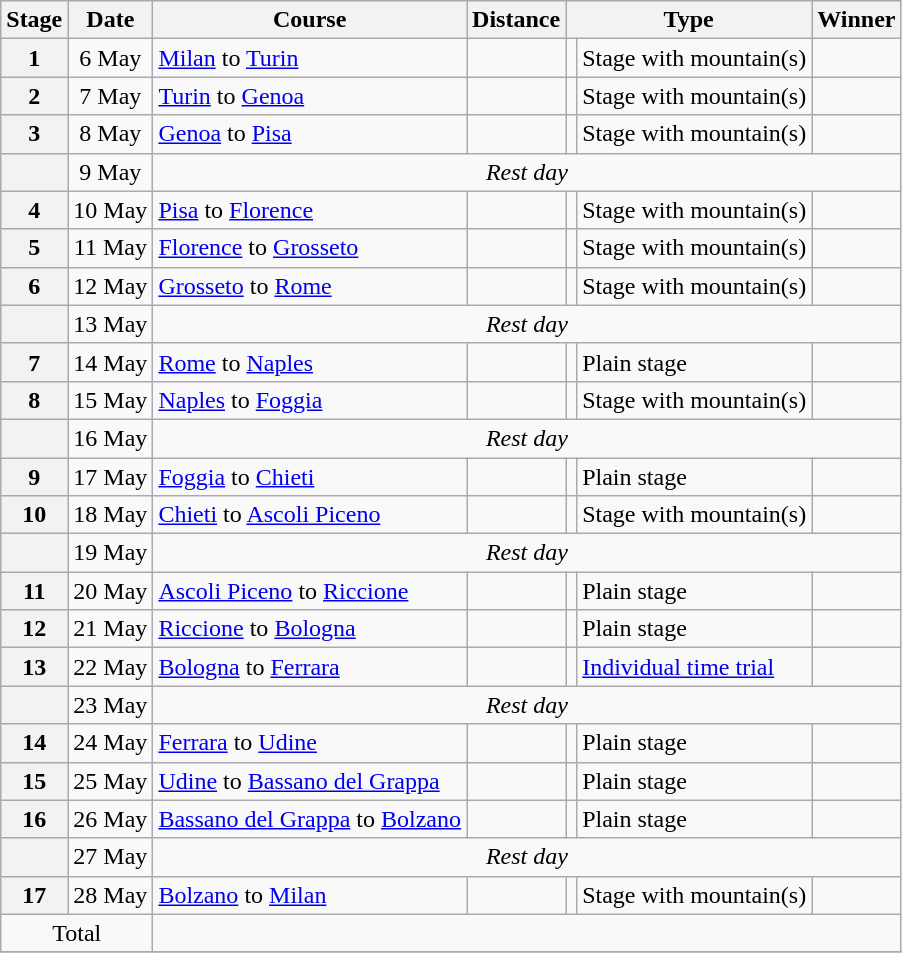<table class="wikitable">
<tr style="background:#efefef;">
<th>Stage</th>
<th>Date</th>
<th>Course</th>
<th>Distance</th>
<th colspan="2">Type</th>
<th>Winner</th>
</tr>
<tr>
<th style="text-align:center">1</th>
<td style="text-align:center;">6 May</td>
<td><a href='#'>Milan</a> to <a href='#'>Turin</a></td>
<td></td>
<td style="text-align:center;"></td>
<td>Stage with mountain(s)</td>
<td></td>
</tr>
<tr>
<th style="text-align:center">2</th>
<td style="text-align:center;">7 May</td>
<td><a href='#'>Turin</a> to <a href='#'>Genoa</a></td>
<td></td>
<td style="text-align:center;"></td>
<td>Stage with mountain(s)</td>
<td></td>
</tr>
<tr>
<th style="text-align:center">3</th>
<td style="text-align:center;">8 May</td>
<td><a href='#'>Genoa</a> to <a href='#'>Pisa</a></td>
<td></td>
<td style="text-align:center;"></td>
<td>Stage with mountain(s)</td>
<td></td>
</tr>
<tr>
<th></th>
<td style="text-align:center;">9 May</td>
<td colspan="6" style="text-align:center;"><em>Rest day</em></td>
</tr>
<tr>
<th style="text-align:center">4</th>
<td style="text-align:center;">10 May</td>
<td><a href='#'>Pisa</a> to <a href='#'>Florence</a></td>
<td></td>
<td style="text-align:center;"></td>
<td>Stage with mountain(s)</td>
<td></td>
</tr>
<tr>
<th style="text-align:center">5</th>
<td style="text-align:center;">11 May</td>
<td><a href='#'>Florence</a> to <a href='#'>Grosseto</a></td>
<td></td>
<td style="text-align:center;"></td>
<td>Stage with mountain(s)</td>
<td></td>
</tr>
<tr>
<th style="text-align:center">6</th>
<td style="text-align:center;">12 May</td>
<td><a href='#'>Grosseto</a> to <a href='#'>Rome</a></td>
<td></td>
<td style="text-align:center;"></td>
<td>Stage with mountain(s)</td>
<td></td>
</tr>
<tr>
<th></th>
<td style="text-align:center;">13 May</td>
<td colspan="6" style="text-align:center;"><em>Rest day</em></td>
</tr>
<tr>
<th style="text-align:center">7</th>
<td style="text-align:center;">14 May</td>
<td><a href='#'>Rome</a> to <a href='#'>Naples</a></td>
<td></td>
<td style="text-align:center;"></td>
<td>Plain stage</td>
<td></td>
</tr>
<tr>
<th style="text-align:center">8</th>
<td style="text-align:center;">15 May</td>
<td><a href='#'>Naples</a> to <a href='#'>Foggia</a></td>
<td></td>
<td style="text-align:center;"></td>
<td>Stage with mountain(s)</td>
<td></td>
</tr>
<tr>
<th></th>
<td style="text-align:center;">16 May</td>
<td colspan="6" style="text-align:center;"><em>Rest day</em></td>
</tr>
<tr>
<th style="text-align:center">9</th>
<td style="text-align:center;">17 May</td>
<td><a href='#'>Foggia</a> to <a href='#'>Chieti</a></td>
<td></td>
<td style="text-align:center;"></td>
<td>Plain stage</td>
<td></td>
</tr>
<tr>
<th style="text-align:center">10</th>
<td style="text-align:center;">18 May</td>
<td><a href='#'>Chieti</a> to <a href='#'>Ascoli Piceno</a></td>
<td></td>
<td style="text-align:center;"></td>
<td>Stage with mountain(s)</td>
<td></td>
</tr>
<tr>
<th></th>
<td style="text-align:center;">19 May</td>
<td colspan="6" style="text-align:center;"><em>Rest day</em></td>
</tr>
<tr>
<th style="text-align:center">11</th>
<td style="text-align:center;">20 May</td>
<td><a href='#'>Ascoli Piceno</a> to <a href='#'>Riccione</a></td>
<td></td>
<td style="text-align:center;"></td>
<td>Plain stage</td>
<td></td>
</tr>
<tr>
<th style="text-align:center">12</th>
<td style="text-align:center;">21 May</td>
<td><a href='#'>Riccione</a> to <a href='#'>Bologna</a></td>
<td></td>
<td style="text-align:center;"></td>
<td>Plain stage</td>
<td></td>
</tr>
<tr>
<th style="text-align:center">13</th>
<td style="text-align:center;">22 May</td>
<td><a href='#'>Bologna</a> to <a href='#'>Ferrara</a></td>
<td></td>
<td style="text-align:center;"></td>
<td><a href='#'>Individual time trial</a></td>
<td></td>
</tr>
<tr>
<th></th>
<td style="text-align:center;">23 May</td>
<td colspan="6" style="text-align:center;"><em>Rest day</em></td>
</tr>
<tr>
<th style="text-align:center">14</th>
<td style="text-align:center;">24 May</td>
<td><a href='#'>Ferrara</a> to <a href='#'>Udine</a></td>
<td></td>
<td style="text-align:center;"></td>
<td>Plain stage</td>
<td></td>
</tr>
<tr>
<th style="text-align:center">15</th>
<td style="text-align:center;">25 May</td>
<td><a href='#'>Udine</a> to <a href='#'>Bassano del Grappa</a></td>
<td></td>
<td style="text-align:center;"></td>
<td>Plain stage</td>
<td></td>
</tr>
<tr>
<th style="text-align:center">16</th>
<td style="text-align:center;">26 May</td>
<td><a href='#'>Bassano del Grappa</a> to <a href='#'>Bolzano</a></td>
<td></td>
<td style="text-align:center;"></td>
<td>Plain stage</td>
<td></td>
</tr>
<tr>
<th></th>
<td style="text-align:center;">27 May</td>
<td colspan="6" style="text-align:center;"><em>Rest day</em></td>
</tr>
<tr>
<th style="text-align:center">17</th>
<td style="text-align:center;">28 May</td>
<td><a href='#'>Bolzano</a> to <a href='#'>Milan</a></td>
<td></td>
<td style="text-align:center;"></td>
<td>Stage with mountain(s)</td>
<td></td>
</tr>
<tr>
<td colspan="2" align=center>Total</td>
<td colspan="7" align="center"></td>
</tr>
<tr>
</tr>
</table>
